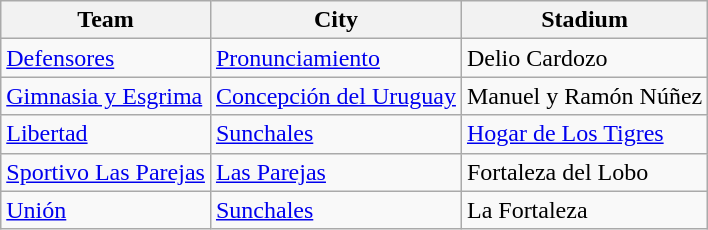<table class="wikitable sortable">
<tr>
<th>Team</th>
<th>City</th>
<th>Stadium</th>
</tr>
<tr>
<td> <a href='#'>Defensores</a></td>
<td><a href='#'>Pronunciamiento</a></td>
<td>Delio Cardozo</td>
</tr>
<tr>
<td> <a href='#'>Gimnasia y Esgrima</a></td>
<td><a href='#'>Concepción del Uruguay</a></td>
<td>Manuel y Ramón Núñez</td>
</tr>
<tr>
<td> <a href='#'>Libertad</a></td>
<td><a href='#'>Sunchales</a></td>
<td><a href='#'>Hogar de Los Tigres</a></td>
</tr>
<tr>
<td> <a href='#'>Sportivo Las Parejas</a></td>
<td><a href='#'>Las Parejas</a></td>
<td>Fortaleza del Lobo</td>
</tr>
<tr>
<td> <a href='#'>Unión</a></td>
<td><a href='#'>Sunchales</a></td>
<td>La Fortaleza</td>
</tr>
</table>
